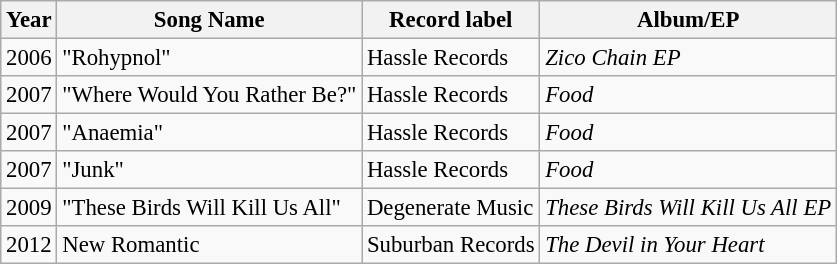<table class="wikitable" style="font-size: 95%;">
<tr>
<th>Year</th>
<th>Song Name</th>
<th>Record label</th>
<th>Album/EP</th>
</tr>
<tr>
<td>2006</td>
<td>"Rohypnol"</td>
<td>Hassle Records</td>
<td><em>Zico Chain EP</em></td>
</tr>
<tr>
<td>2007</td>
<td>"Where Would You Rather Be?"</td>
<td>Hassle Records</td>
<td><em>Food</em></td>
</tr>
<tr>
<td>2007</td>
<td>"Anaemia"</td>
<td>Hassle Records</td>
<td><em>Food</em></td>
</tr>
<tr>
<td>2007</td>
<td>"Junk"</td>
<td>Hassle Records</td>
<td><em>Food</em></td>
</tr>
<tr>
<td>2009</td>
<td>"These Birds Will Kill Us All"</td>
<td>Degenerate Music</td>
<td><em>These Birds Will Kill Us All EP</em></td>
</tr>
<tr>
<td>2012</td>
<td>New Romantic</td>
<td>Suburban Records</td>
<td><em>The Devil in Your Heart</em></td>
</tr>
</table>
